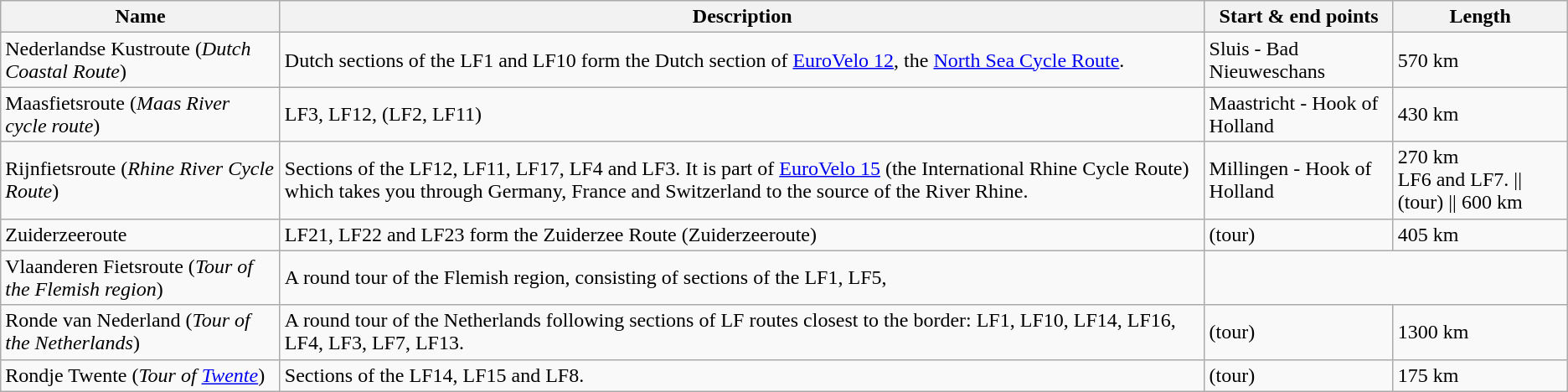<table class="wikitable">
<tr>
<th>Name</th>
<th>Description</th>
<th>Start & end points</th>
<th>Length</th>
</tr>
<tr>
<td>Nederlandse Kustroute (<em>Dutch Coastal Route</em>)</td>
<td>Dutch sections of the LF1 and LF10 form the Dutch section of <a href='#'>EuroVelo 12</a>, the <a href='#'>North Sea Cycle Route</a>.</td>
<td>Sluis - Bad Nieuweschans</td>
<td>570 km </td>
</tr>
<tr>
<td>Maasfietsroute (<em>Maas River cycle route</em>)</td>
<td>LF3, LF12, (LF2, LF11)</td>
<td>Maastricht - Hook of Holland</td>
<td>430 km </td>
</tr>
<tr>
<td>Rijnfietsroute (<em>Rhine River Cycle Route</em>)</td>
<td>Sections of the LF12, LF11, LF17, LF4 and LF3. It is part of <a href='#'>EuroVelo 15</a>  (the International Rhine Cycle Route) which takes you through Germany, France and Switzerland to the source of the River Rhine.</td>
<td>Millingen - Hook of Holland</td>
<td>270 km <br>LF6 and LF7. || (tour) || 600 km</td>
</tr>
<tr>
<td>Zuiderzeeroute</td>
<td>LF21, LF22 and LF23 form the Zuiderzee Route (Zuiderzeeroute)</td>
<td>(tour)</td>
<td>405 km </td>
</tr>
<tr>
<td>Vlaanderen Fietsroute (<em>Tour of the Flemish region</em>)</td>
<td>A round tour of the Flemish region, consisting of sections of the LF1, LF5,</td>
</tr>
<tr>
<td>Ronde van Nederland (<em>Tour of the Netherlands</em>)</td>
<td>A round tour of the Netherlands following sections of LF routes closest to the border: LF1, LF10, LF14, LF16, LF4, LF3, LF7, LF13.</td>
<td>(tour)</td>
<td>1300 km </td>
</tr>
<tr>
<td>Rondje Twente (<em>Tour of <a href='#'>Twente</a></em>) </td>
<td>Sections of the LF14, LF15 and LF8.</td>
<td>(tour)</td>
<td>175 km </td>
</tr>
</table>
